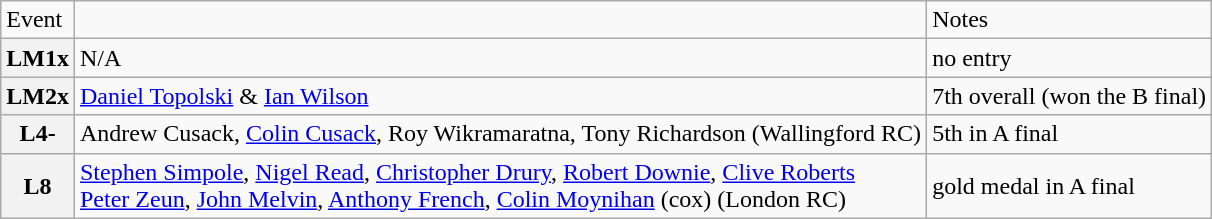<table class="wikitable">
<tr>
<td>Event</td>
<td></td>
<td>Notes</td>
</tr>
<tr>
<th>LM1x</th>
<td>N/A</td>
<td>no entry</td>
</tr>
<tr>
<th>LM2x</th>
<td><a href='#'>Daniel Topolski</a> & <a href='#'>Ian Wilson</a></td>
<td>7th overall (won the B final)</td>
</tr>
<tr>
<th>L4-</th>
<td>Andrew Cusack, <a href='#'>Colin Cusack</a>, Roy Wikramaratna, Tony Richardson (Wallingford RC)</td>
<td>5th in A final</td>
</tr>
<tr>
<th>L8</th>
<td><a href='#'>Stephen Simpole</a>, <a href='#'>Nigel Read</a>, <a href='#'>Christopher Drury</a>, <a href='#'>Robert Downie</a>, <a href='#'>Clive Roberts</a><br><a href='#'>Peter Zeun</a>, <a href='#'>John Melvin</a>, <a href='#'>Anthony French</a>, <a href='#'>Colin Moynihan</a> (cox) (London RC)</td>
<td>gold medal in A final</td>
</tr>
</table>
